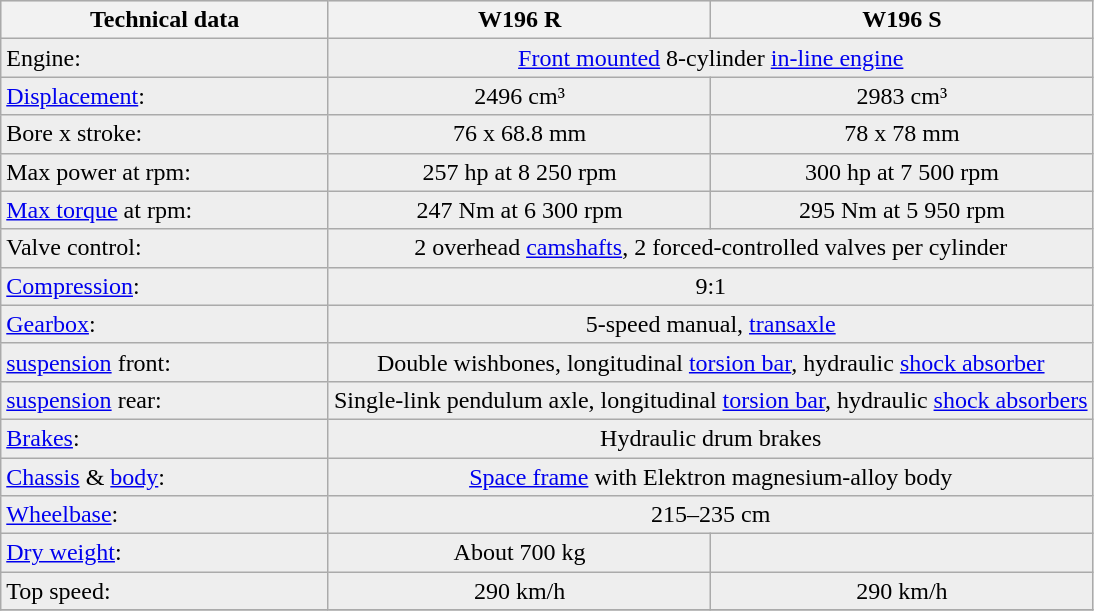<table class="prettytable">
<tr ---- bgcolor="#DDDDDD">
<th width="30%">Technical data</th>
<th width="35%">W196 R</th>
<th width="35%">W196 S</th>
</tr>
<tr ---- bgcolor="#EEEEEE">
<td>Engine: </td>
<td colspan="2" align="center"><a href='#'>Front mounted</a> 8-cylinder <a href='#'>in-line engine</a></td>
</tr>
<tr ---- bgcolor="#EEEEEE">
<td><a href='#'>Displacement</a>: </td>
<td align="center">2496 cm³</td>
<td align="center">2983 cm³</td>
</tr>
<tr ---- bgcolor="#EEEEEE">
<td>Bore x stroke: </td>
<td align="center">76 x 68.8 mm</td>
<td align="center">78 x 78 mm</td>
</tr>
<tr ---- bgcolor="#EEEEEE">
<td>Max power at rpm: </td>
<td align="center">257 hp at 8 250 rpm</td>
<td align="center">300 hp at 7 500 rpm</td>
</tr>
<tr ---- bgcolor="#EEEEEE">
<td><a href='#'>Max torque</a> at rpm: </td>
<td align="center">247 Nm at 6 300 rpm</td>
<td align="center">295 Nm at 5 950 rpm</td>
</tr>
<tr ---- bgcolor="#EEEEEE">
<td>Valve control: </td>
<td colspan="2" align="center">2 overhead <a href='#'>camshafts</a>, 2 forced-controlled valves per cylinder</td>
</tr>
<tr ---- bgcolor="#EEEEEE">
<td><a href='#'>Compression</a>: </td>
<td colspan="2" align="center">9:1</td>
</tr>
<tr ---- bgcolor="#EEEEEE">
<td><a href='#'>Gearbox</a>: </td>
<td colspan="2" align="center">5-speed manual, <a href='#'>transaxle</a></td>
</tr>
<tr ---- bgcolor="#EEEEEE">
<td><a href='#'>suspension</a> front: </td>
<td colspan="2" align="center">Double wishbones, longitudinal <a href='#'>torsion bar</a>, hydraulic <a href='#'>shock absorber</a></td>
</tr>
<tr ---- bgcolor="#EEEEEE">
<td><a href='#'>suspension</a> rear: </td>
<td colspan="2" align="center">Single-link pendulum axle, longitudinal <a href='#'>torsion bar</a>, hydraulic <a href='#'>shock absorbers</a></td>
</tr>
<tr ---- bgcolor="#EEEEEE">
<td><a href='#'>Brakes</a>: </td>
<td colspan="2" align="center">Hydraulic drum brakes</td>
</tr>
<tr ---- bgcolor="#EEEEEE">
<td><a href='#'>Chassis</a> & <a href='#'>body</a>: </td>
<td colspan="2" align="center"><a href='#'>Space frame</a> with Elektron magnesium-alloy body</td>
</tr>
<tr ---- bgcolor="#EEEEEE">
<td><a href='#'>Wheelbase</a>: </td>
<td colspan="2" align="center">215–235 cm</td>
</tr>
<tr ---- bgcolor="#EEEEEE">
<td><a href='#'>Dry weight</a>: </td>
<td align="center">About 700 kg</td>
<td align="center"></td>
</tr>
<tr ---- bgcolor="#EEEEEE">
<td>Top speed: </td>
<td align="center">290 km/h</td>
<td align="center">290 km/h</td>
</tr>
<tr ---- bgcolor="#EEEEEE">
</tr>
</table>
